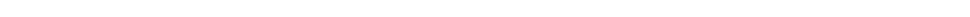<table style="width:100%; text-align:center;">
<tr style="color:white;">
<td style="background:"><strong>41</strong></td>
<td style="background:"><strong>29</strong></td>
</tr>
<tr>
<td></td>
<td></td>
</tr>
</table>
